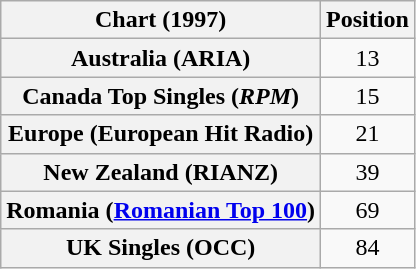<table class="wikitable sortable plainrowheaders" style="text-align:center">
<tr>
<th>Chart (1997)</th>
<th>Position</th>
</tr>
<tr>
<th scope="row">Australia (ARIA)</th>
<td>13</td>
</tr>
<tr>
<th scope="row">Canada Top Singles (<em>RPM</em>)</th>
<td>15</td>
</tr>
<tr>
<th scope="row">Europe (European Hit Radio)</th>
<td>21</td>
</tr>
<tr>
<th scope="row">New Zealand (RIANZ)</th>
<td>39</td>
</tr>
<tr>
<th scope="row">Romania (<a href='#'>Romanian Top 100</a>)</th>
<td>69</td>
</tr>
<tr>
<th scope="row">UK Singles (OCC)</th>
<td>84</td>
</tr>
</table>
